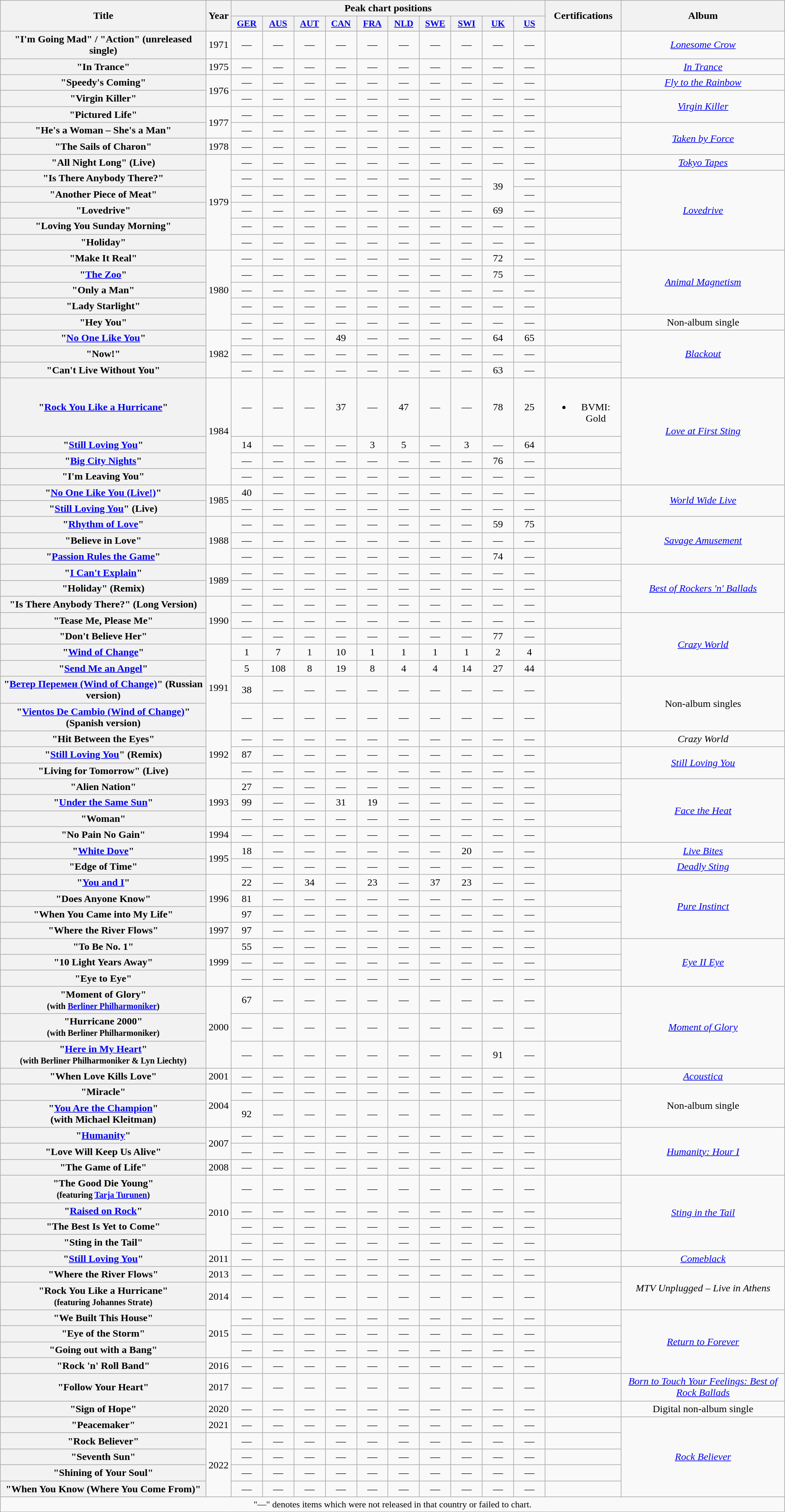<table class="wikitable plainrowheaders" style="text-align:center;">
<tr>
<th scope="col" rowspan="2" style="width:20em;">Title</th>
<th scope="col" rowspan="2">Year</th>
<th scope="col" colspan="10">Peak chart positions</th>
<th rowspan="2">Certifications</th>
<th rowspan="2" scope="col">Album</th>
</tr>
<tr>
<th style="width:3em;font-size:90%"><a href='#'>GER</a><br></th>
<th style="width:3em;font-size:90%"><a href='#'>AUS</a><br></th>
<th style="width:3em;font-size:90%"><a href='#'>AUT</a><br></th>
<th style="width:3em;font-size:90%"><a href='#'>CAN</a><br></th>
<th style="width:3em;font-size:90%"><a href='#'>FRA</a><br></th>
<th style="width:3em;font-size:90%"><a href='#'>NLD</a><br></th>
<th style="width:3em;font-size:90%"><a href='#'>SWE</a><br></th>
<th style="width:3em;font-size:90%"><a href='#'>SWI</a><br></th>
<th style="width:3em;font-size:90%"><a href='#'>UK</a><br></th>
<th style="width:3em;font-size:90%"><a href='#'>US</a><br></th>
</tr>
<tr>
<th scope="row">"I'm Going Mad" / "Action" <span>(unreleased single)</span></th>
<td>1971</td>
<td>—</td>
<td>—</td>
<td>—</td>
<td>—</td>
<td>—</td>
<td>—</td>
<td>—</td>
<td>—</td>
<td>—</td>
<td>—</td>
<td></td>
<td><em><a href='#'>Lonesome Crow</a></em></td>
</tr>
<tr>
<th scope="row">"In Trance"</th>
<td>1975</td>
<td>—</td>
<td>—</td>
<td>—</td>
<td>—</td>
<td>—</td>
<td>—</td>
<td>—</td>
<td>—</td>
<td>—</td>
<td>—</td>
<td></td>
<td><em><a href='#'>In Trance</a></em></td>
</tr>
<tr>
<th scope="row">"Speedy's Coming"</th>
<td rowspan="2">1976</td>
<td>—</td>
<td>—</td>
<td>—</td>
<td>—</td>
<td>—</td>
<td>—</td>
<td>—</td>
<td>—</td>
<td>—</td>
<td>—</td>
<td></td>
<td><em><a href='#'>Fly to the Rainbow</a></em></td>
</tr>
<tr>
<th scope="row">"Virgin Killer"</th>
<td>—</td>
<td>—</td>
<td>—</td>
<td>—</td>
<td>—</td>
<td>—</td>
<td>—</td>
<td>—</td>
<td>—</td>
<td>—</td>
<td></td>
<td rowspan="2"><em><a href='#'>Virgin Killer</a></em></td>
</tr>
<tr>
<th scope="row">"Pictured Life"</th>
<td rowspan="2">1977</td>
<td>—</td>
<td>—</td>
<td>—</td>
<td>—</td>
<td>—</td>
<td>—</td>
<td>—</td>
<td>—</td>
<td>—</td>
<td>—</td>
<td></td>
</tr>
<tr>
<th scope="row">"He's a Woman – She's a Man"</th>
<td>—</td>
<td>—</td>
<td>—</td>
<td>—</td>
<td>—</td>
<td>—</td>
<td>—</td>
<td>—</td>
<td>—</td>
<td>—</td>
<td></td>
<td rowspan="2"><em><a href='#'>Taken by Force</a></em></td>
</tr>
<tr>
<th scope="row">"The Sails of Charon"</th>
<td>1978</td>
<td>—</td>
<td>—</td>
<td>—</td>
<td>—</td>
<td>—</td>
<td>—</td>
<td>—</td>
<td>—</td>
<td>—</td>
<td>—</td>
<td></td>
</tr>
<tr>
<th scope="row">"All Night Long" (Live)</th>
<td rowspan="6">1979</td>
<td>—</td>
<td>—</td>
<td>—</td>
<td>—</td>
<td>—</td>
<td>—</td>
<td>—</td>
<td>—</td>
<td>—</td>
<td>—</td>
<td></td>
<td><em><a href='#'>Tokyo Tapes</a></em></td>
</tr>
<tr>
<th scope="row">"Is There Anybody There?"</th>
<td>—</td>
<td>—</td>
<td>—</td>
<td>—</td>
<td>—</td>
<td>—</td>
<td>—</td>
<td>—</td>
<td rowspan=2>39</td>
<td>—</td>
<td></td>
<td rowspan="5"><em><a href='#'>Lovedrive</a></em></td>
</tr>
<tr>
<th scope="row">"Another Piece of Meat"</th>
<td>—</td>
<td>—</td>
<td>—</td>
<td>—</td>
<td>—</td>
<td>—</td>
<td>—</td>
<td>—</td>
<td>—</td>
<td></td>
</tr>
<tr>
<th scope="row">"Lovedrive"</th>
<td>—</td>
<td>—</td>
<td>—</td>
<td>—</td>
<td>—</td>
<td>—</td>
<td>—</td>
<td>—</td>
<td>69</td>
<td>—</td>
<td></td>
</tr>
<tr>
<th scope="row">"Loving You Sunday Morning"</th>
<td>—</td>
<td>—</td>
<td>—</td>
<td>—</td>
<td>—</td>
<td>—</td>
<td>—</td>
<td>—</td>
<td>—</td>
<td>—</td>
<td></td>
</tr>
<tr>
<th scope="row">"Holiday"</th>
<td>—</td>
<td>—</td>
<td>—</td>
<td>—</td>
<td>—</td>
<td>—</td>
<td>—</td>
<td>—</td>
<td>—</td>
<td>—</td>
<td></td>
</tr>
<tr>
<th scope="row">"Make It Real"</th>
<td rowspan="5">1980</td>
<td>—</td>
<td>—</td>
<td>—</td>
<td>—</td>
<td>—</td>
<td>—</td>
<td>—</td>
<td>—</td>
<td>72</td>
<td>—</td>
<td></td>
<td rowspan="4"><em><a href='#'>Animal Magnetism</a></em></td>
</tr>
<tr>
<th scope="row">"<a href='#'>The Zoo</a>"</th>
<td>—</td>
<td>—</td>
<td>—</td>
<td>—</td>
<td>—</td>
<td>—</td>
<td>—</td>
<td>—</td>
<td>75</td>
<td>—</td>
<td></td>
</tr>
<tr>
<th scope="row">"Only a Man"</th>
<td>—</td>
<td>—</td>
<td>—</td>
<td>—</td>
<td>—</td>
<td>—</td>
<td>—</td>
<td>—</td>
<td>—</td>
<td>—</td>
<td></td>
</tr>
<tr>
<th scope="row">"Lady Starlight"</th>
<td>—</td>
<td>—</td>
<td>—</td>
<td>—</td>
<td>—</td>
<td>—</td>
<td>—</td>
<td>—</td>
<td>—</td>
<td>—</td>
<td></td>
</tr>
<tr>
<th scope="row">"Hey You"</th>
<td>—</td>
<td>—</td>
<td>—</td>
<td>—</td>
<td>—</td>
<td>—</td>
<td>—</td>
<td>—</td>
<td>—</td>
<td>—</td>
<td></td>
<td>Non-album single</td>
</tr>
<tr>
<th scope="row">"<a href='#'>No One Like You</a>"</th>
<td rowspan="3">1982</td>
<td>—</td>
<td>—</td>
<td>—</td>
<td>49</td>
<td>—</td>
<td>—</td>
<td>—</td>
<td>—</td>
<td>64</td>
<td>65</td>
<td></td>
<td rowspan="3"><em><a href='#'>Blackout</a></em></td>
</tr>
<tr>
<th scope="row">"Now!"</th>
<td>—</td>
<td>—</td>
<td>—</td>
<td>—</td>
<td>—</td>
<td>—</td>
<td>—</td>
<td>—</td>
<td>—</td>
<td>—</td>
<td></td>
</tr>
<tr>
<th scope="row">"Can't Live Without You"</th>
<td>—</td>
<td>—</td>
<td>—</td>
<td>—</td>
<td>—</td>
<td>—</td>
<td>—</td>
<td>—</td>
<td>63</td>
<td>—</td>
<td></td>
</tr>
<tr>
<th scope="row">"<a href='#'>Rock You Like a Hurricane</a>"</th>
<td rowspan="4">1984</td>
<td>—</td>
<td>—</td>
<td>—</td>
<td>37</td>
<td>—</td>
<td>47</td>
<td>—</td>
<td>—</td>
<td>78</td>
<td>25</td>
<td><br><ul><li>BVMI: Gold</li></ul></td>
<td rowspan="4"><em><a href='#'>Love at First Sting</a></em></td>
</tr>
<tr>
<th scope="row">"<a href='#'>Still Loving You</a>"</th>
<td>14</td>
<td>—</td>
<td>—</td>
<td>—</td>
<td>3</td>
<td>5</td>
<td>—</td>
<td>3</td>
<td>—</td>
<td>64</td>
<td></td>
</tr>
<tr>
<th scope="row">"<a href='#'>Big City Nights</a>"</th>
<td>—</td>
<td>—</td>
<td>—</td>
<td>—</td>
<td>—</td>
<td>—</td>
<td>—</td>
<td>—</td>
<td>76</td>
<td>—</td>
<td></td>
</tr>
<tr>
<th scope="row">"I'm Leaving You"</th>
<td>—</td>
<td>—</td>
<td>—</td>
<td>—</td>
<td>—</td>
<td>—</td>
<td>—</td>
<td>—</td>
<td>—</td>
<td>—</td>
<td></td>
</tr>
<tr>
<th scope="row">"<a href='#'>No One Like You (Live!)</a>"</th>
<td rowspan="2">1985</td>
<td>40</td>
<td>—</td>
<td>—</td>
<td>—</td>
<td>—</td>
<td>—</td>
<td>—</td>
<td>—</td>
<td>—</td>
<td>—</td>
<td></td>
<td rowspan="2"><em><a href='#'>World Wide Live</a></em></td>
</tr>
<tr>
<th scope="row">"<a href='#'>Still Loving You</a>" (Live)</th>
<td>—</td>
<td>—</td>
<td>—</td>
<td>—</td>
<td>—</td>
<td>—</td>
<td>—</td>
<td>—</td>
<td>—</td>
<td>—</td>
<td></td>
</tr>
<tr>
<th scope="row">"<a href='#'>Rhythm of Love</a>"</th>
<td rowspan="3">1988</td>
<td>—</td>
<td>—</td>
<td>—</td>
<td>—</td>
<td>—</td>
<td>—</td>
<td>—</td>
<td>—</td>
<td>59</td>
<td>75</td>
<td></td>
<td rowspan="3"><em><a href='#'>Savage Amusement</a></em></td>
</tr>
<tr>
<th scope="row">"Believe in Love"</th>
<td>—</td>
<td>—</td>
<td>—</td>
<td>—</td>
<td>—</td>
<td>—</td>
<td>—</td>
<td>—</td>
<td>—</td>
<td>—</td>
<td></td>
</tr>
<tr>
<th scope="row">"<a href='#'>Passion Rules the Game</a>"</th>
<td>—</td>
<td>—</td>
<td>—</td>
<td>—</td>
<td>—</td>
<td>—</td>
<td>—</td>
<td>—</td>
<td>74</td>
<td>—</td>
<td></td>
</tr>
<tr>
<th scope="row">"<a href='#'>I Can't Explain</a>"</th>
<td rowspan="2">1989</td>
<td>—</td>
<td>—</td>
<td>—</td>
<td>—</td>
<td>—</td>
<td>—</td>
<td>—</td>
<td>—</td>
<td>—</td>
<td>—</td>
<td></td>
<td rowspan="3"><em><a href='#'>Best of Rockers 'n' Ballads</a></em></td>
</tr>
<tr>
<th scope="row">"Holiday" (Remix)</th>
<td>—</td>
<td>—</td>
<td>—</td>
<td>—</td>
<td>—</td>
<td>—</td>
<td>—</td>
<td>—</td>
<td>—</td>
<td>—</td>
<td></td>
</tr>
<tr>
<th scope="row">"Is There Anybody There?" (Long Version)</th>
<td rowspan="3">1990</td>
<td>—</td>
<td>—</td>
<td>—</td>
<td>—</td>
<td>—</td>
<td>—</td>
<td>—</td>
<td>—</td>
<td>—</td>
<td>—</td>
<td></td>
</tr>
<tr>
<th scope="row">"Tease Me, Please Me"</th>
<td>—</td>
<td>—</td>
<td>—</td>
<td>—</td>
<td>—</td>
<td>—</td>
<td>—</td>
<td>—</td>
<td>—</td>
<td>—</td>
<td></td>
<td rowspan="4"><em><a href='#'>Crazy World</a></em></td>
</tr>
<tr>
<th scope="row">"Don't Believe Her"</th>
<td>—</td>
<td>—</td>
<td>—</td>
<td>—</td>
<td>—</td>
<td>—</td>
<td>—</td>
<td>—</td>
<td>77</td>
<td>—</td>
<td></td>
</tr>
<tr>
<th scope="row">"<a href='#'>Wind of Change</a>"</th>
<td rowspan="4">1991</td>
<td>1</td>
<td>7</td>
<td>1</td>
<td>10</td>
<td>1</td>
<td>1</td>
<td>1</td>
<td>1</td>
<td>2</td>
<td>4</td>
<td></td>
</tr>
<tr>
<th scope="row">"<a href='#'>Send Me an Angel</a>"</th>
<td>5</td>
<td>108</td>
<td>8</td>
<td>19</td>
<td>8</td>
<td>4</td>
<td>4</td>
<td>14</td>
<td>27</td>
<td>44</td>
<td></td>
</tr>
<tr>
<th scope="row">"<a href='#'>Ветер Перемен (Wind of Change)</a>" <span>(Russian version)</span></th>
<td>38</td>
<td>—</td>
<td>—</td>
<td>—</td>
<td>—</td>
<td>—</td>
<td>—</td>
<td>—</td>
<td>—</td>
<td>—</td>
<td></td>
<td rowspan="2">Non-album singles</td>
</tr>
<tr>
<th scope="row">"<a href='#'>Vientos De Cambio (Wind of Change)</a>" <span>(Spanish version)</span></th>
<td>—</td>
<td>—</td>
<td>—</td>
<td>—</td>
<td>—</td>
<td>—</td>
<td>—</td>
<td>—</td>
<td>—</td>
<td>—</td>
<td></td>
</tr>
<tr>
<th scope="row">"Hit Between the Eyes"</th>
<td rowspan="3">1992</td>
<td>—</td>
<td>—</td>
<td>—</td>
<td>—</td>
<td>—</td>
<td>—</td>
<td>—</td>
<td>—</td>
<td>—</td>
<td>—</td>
<td></td>
<td><em>Crazy World</em></td>
</tr>
<tr>
<th scope="row">"<a href='#'>Still Loving You</a>" (Remix)</th>
<td>87</td>
<td>—</td>
<td>—</td>
<td>—</td>
<td>—</td>
<td>—</td>
<td>—</td>
<td>—</td>
<td>—</td>
<td>—</td>
<td></td>
<td rowspan="2"><em><a href='#'>Still Loving You</a></em></td>
</tr>
<tr>
<th scope="row">"Living for Tomorrow" (Live)</th>
<td>—</td>
<td>—</td>
<td>—</td>
<td>—</td>
<td>—</td>
<td>—</td>
<td>—</td>
<td>—</td>
<td>—</td>
<td>—</td>
<td></td>
</tr>
<tr>
<th scope="row">"Alien Nation"</th>
<td rowspan="3">1993</td>
<td>27</td>
<td>—</td>
<td>—</td>
<td>—</td>
<td>—</td>
<td>—</td>
<td>—</td>
<td>—</td>
<td>—</td>
<td>—</td>
<td></td>
<td rowspan="4"><em><a href='#'>Face the Heat</a></em></td>
</tr>
<tr>
<th scope="row">"<a href='#'>Under the Same Sun</a>"</th>
<td>99</td>
<td>—</td>
<td>—</td>
<td>31</td>
<td>19</td>
<td>—</td>
<td>—</td>
<td>—</td>
<td>—</td>
<td>—</td>
<td></td>
</tr>
<tr>
<th scope="row">"Woman"</th>
<td>—</td>
<td>—</td>
<td>—</td>
<td>—</td>
<td>—</td>
<td>—</td>
<td>—</td>
<td>—</td>
<td>—</td>
<td>—</td>
<td></td>
</tr>
<tr>
<th scope="row">"No Pain No Gain"</th>
<td>1994</td>
<td>—</td>
<td>—</td>
<td>—</td>
<td>—</td>
<td>—</td>
<td>—</td>
<td>—</td>
<td>—</td>
<td>—</td>
<td>—</td>
<td></td>
</tr>
<tr>
<th scope="row">"<a href='#'>White Dove</a>"</th>
<td rowspan="2">1995</td>
<td>18</td>
<td>—</td>
<td>—</td>
<td>—</td>
<td>—</td>
<td>—</td>
<td>—</td>
<td>20</td>
<td>—</td>
<td>—</td>
<td></td>
<td><em><a href='#'>Live Bites</a></em></td>
</tr>
<tr>
<th scope="row">"Edge of Time"</th>
<td>—</td>
<td>—</td>
<td>—</td>
<td>—</td>
<td>—</td>
<td>—</td>
<td>—</td>
<td>—</td>
<td>—</td>
<td>—</td>
<td></td>
<td><em><a href='#'>Deadly Sting</a></em></td>
</tr>
<tr>
<th scope="row">"<a href='#'>You and I</a>"</th>
<td rowspan="3">1996</td>
<td>22</td>
<td>—</td>
<td>34</td>
<td>—</td>
<td>23</td>
<td>—</td>
<td>37</td>
<td>23</td>
<td>—</td>
<td>—</td>
<td></td>
<td rowspan="4"><em><a href='#'>Pure Instinct</a></em></td>
</tr>
<tr>
<th scope="row">"Does Anyone Know"</th>
<td>81</td>
<td>—</td>
<td>—</td>
<td>—</td>
<td>—</td>
<td>—</td>
<td>—</td>
<td>—</td>
<td>—</td>
<td>—</td>
<td></td>
</tr>
<tr>
<th scope="row">"When You Came into My Life"</th>
<td>97</td>
<td>—</td>
<td>—</td>
<td>—</td>
<td>—</td>
<td>—</td>
<td>—</td>
<td>—</td>
<td>—</td>
<td>—</td>
<td></td>
</tr>
<tr>
<th scope="row">"Where the River Flows"</th>
<td rowspan="1">1997</td>
<td>97</td>
<td>—</td>
<td>—</td>
<td>—</td>
<td>—</td>
<td>—</td>
<td>—</td>
<td>—</td>
<td>—</td>
<td>—</td>
<td></td>
</tr>
<tr>
<th scope="row">"To Be No. 1"</th>
<td rowspan="3">1999</td>
<td>55</td>
<td>—</td>
<td>—</td>
<td>—</td>
<td>—</td>
<td>—</td>
<td>—</td>
<td>—</td>
<td>—</td>
<td>—</td>
<td></td>
<td rowspan="3"><em><a href='#'>Eye II Eye</a></em></td>
</tr>
<tr>
<th scope="row">"10 Light Years Away"</th>
<td>—</td>
<td>—</td>
<td>—</td>
<td>—</td>
<td>—</td>
<td>—</td>
<td>—</td>
<td>—</td>
<td>—</td>
<td>—</td>
<td></td>
</tr>
<tr>
<th scope="row">"Eye to Eye"</th>
<td>—</td>
<td>—</td>
<td>—</td>
<td>—</td>
<td>—</td>
<td>—</td>
<td>—</td>
<td>—</td>
<td>—</td>
<td>—</td>
<td></td>
</tr>
<tr>
<th scope="row">"Moment of Glory" <br><small>(with <a href='#'>Berliner Philharmoniker</a>)</small></th>
<td rowspan="3">2000</td>
<td>67</td>
<td>—</td>
<td>—</td>
<td>—</td>
<td>—</td>
<td>—</td>
<td>—</td>
<td>—</td>
<td>—</td>
<td>—</td>
<td></td>
<td rowspan="3"><em><a href='#'>Moment of Glory</a></em></td>
</tr>
<tr>
<th scope="row">"Hurricane 2000" <br><small>(with Berliner Philharmoniker)</small></th>
<td>—</td>
<td>—</td>
<td>—</td>
<td>—</td>
<td>—</td>
<td>—</td>
<td>—</td>
<td>—</td>
<td>—</td>
<td>—</td>
<td></td>
</tr>
<tr>
<th scope="row">"<a href='#'>Here in My Heart</a>" <br><small>(with Berliner Philharmoniker & Lyn Liechty)</small></th>
<td>—</td>
<td>—</td>
<td>—</td>
<td>—</td>
<td>—</td>
<td>—</td>
<td>—</td>
<td>—</td>
<td>91</td>
<td>—</td>
<td></td>
</tr>
<tr>
<th scope="row">"When Love Kills Love"</th>
<td rowspan="1">2001</td>
<td>—</td>
<td>—</td>
<td>—</td>
<td>—</td>
<td>—</td>
<td>—</td>
<td>—</td>
<td>—</td>
<td>—</td>
<td>—</td>
<td></td>
<td rowspan="1"><em><a href='#'>Acoustica</a></em></td>
</tr>
<tr>
<th scope="row">"Miracle"</th>
<td rowspan="2">2004</td>
<td>—</td>
<td>—</td>
<td>—</td>
<td>—</td>
<td>—</td>
<td>—</td>
<td>—</td>
<td>—</td>
<td>—</td>
<td>—</td>
<td></td>
<td rowspan="2">Non-album single</td>
</tr>
<tr>
<th scope="row">"<a href='#'>You Are the Champion</a>" <br><span>(with Michael Kleitman)</span></th>
<td>92</td>
<td>—</td>
<td>—</td>
<td>—</td>
<td>—</td>
<td>—</td>
<td>—</td>
<td>—</td>
<td>—</td>
<td>—</td>
<td></td>
</tr>
<tr>
<th scope="row">"<a href='#'>Humanity</a>"</th>
<td rowspan="2">2007</td>
<td>—</td>
<td>—</td>
<td>—</td>
<td>—</td>
<td>—</td>
<td>—</td>
<td>—</td>
<td>—</td>
<td>—</td>
<td>—</td>
<td></td>
<td rowspan="3"><em><a href='#'>Humanity: Hour I</a></em></td>
</tr>
<tr>
<th scope="row">"Love Will Keep Us Alive"</th>
<td>—</td>
<td>—</td>
<td>—</td>
<td>—</td>
<td>—</td>
<td>—</td>
<td>—</td>
<td>—</td>
<td>—</td>
<td>—</td>
<td></td>
</tr>
<tr>
<th scope="row">"The Game of Life"</th>
<td>2008</td>
<td>—</td>
<td>—</td>
<td>—</td>
<td>—</td>
<td>—</td>
<td>—</td>
<td>—</td>
<td>—</td>
<td>—</td>
<td>—</td>
<td></td>
</tr>
<tr>
<th scope="row">"The Good Die Young" <br><small>(featuring <a href='#'>Tarja Turunen</a>)</small></th>
<td rowspan="4">2010</td>
<td>—</td>
<td>—</td>
<td>—</td>
<td>—</td>
<td>—</td>
<td>—</td>
<td>—</td>
<td>—</td>
<td>—</td>
<td>—</td>
<td></td>
<td rowspan="4"><em><a href='#'>Sting in the Tail</a></em></td>
</tr>
<tr>
<th scope="row">"<a href='#'>Raised on Rock</a>"</th>
<td>—</td>
<td>—</td>
<td>—</td>
<td>—</td>
<td>—</td>
<td>—</td>
<td>—</td>
<td>—</td>
<td>—</td>
<td>—</td>
<td></td>
</tr>
<tr>
<th scope="row">"The Best Is Yet to Come"</th>
<td>—</td>
<td>—</td>
<td>—</td>
<td>—</td>
<td>—</td>
<td>—</td>
<td>—</td>
<td>—</td>
<td>—</td>
<td>—</td>
<td></td>
</tr>
<tr>
<th scope="row">"Sting in the Tail"</th>
<td>—</td>
<td>—</td>
<td>—</td>
<td>—</td>
<td>—</td>
<td>—</td>
<td>—</td>
<td>—</td>
<td>—</td>
<td>—</td>
<td></td>
</tr>
<tr>
<th scope="row">"<a href='#'>Still Loving You</a>"</th>
<td>2011</td>
<td>—</td>
<td>—</td>
<td>—</td>
<td>—</td>
<td>—</td>
<td>—</td>
<td>—</td>
<td>—</td>
<td>—</td>
<td>—</td>
<td></td>
<td><em><a href='#'>Comeblack</a></em></td>
</tr>
<tr>
<th scope="row">"Where the River Flows"</th>
<td>2013</td>
<td>—</td>
<td>—</td>
<td>—</td>
<td>—</td>
<td>—</td>
<td>—</td>
<td>—</td>
<td>—</td>
<td>—</td>
<td>—</td>
<td></td>
<td rowspan="2"><em>MTV Unplugged – Live in Athens</em></td>
</tr>
<tr>
<th scope="row">"Rock You Like a Hurricane" <br><small>(featuring Johannes Strate)</small></th>
<td>2014</td>
<td>—</td>
<td>—</td>
<td>—</td>
<td>—</td>
<td>—</td>
<td>—</td>
<td>—</td>
<td>—</td>
<td>—</td>
<td>—</td>
<td></td>
</tr>
<tr>
<th scope="row">"We Built This House"</th>
<td rowspan="3">2015</td>
<td>—</td>
<td>—</td>
<td>—</td>
<td>—</td>
<td>—</td>
<td>—</td>
<td>—</td>
<td>—</td>
<td>—</td>
<td>—</td>
<td></td>
<td rowspan="4"><em><a href='#'>Return to Forever</a></em></td>
</tr>
<tr>
<th scope="row">"Eye of the Storm"</th>
<td>—</td>
<td>—</td>
<td>—</td>
<td>—</td>
<td>—</td>
<td>—</td>
<td>—</td>
<td>—</td>
<td>—</td>
<td>—</td>
<td></td>
</tr>
<tr>
<th scope="row">"Going out with a Bang"</th>
<td>—</td>
<td>—</td>
<td>—</td>
<td>—</td>
<td>—</td>
<td>—</td>
<td>—</td>
<td>—</td>
<td>—</td>
<td>—</td>
<td></td>
</tr>
<tr>
<th scope="row">"Rock 'n' Roll Band"</th>
<td>2016</td>
<td>—</td>
<td>—</td>
<td>—</td>
<td>—</td>
<td>—</td>
<td>—</td>
<td>—</td>
<td>—</td>
<td>—</td>
<td>—</td>
<td></td>
</tr>
<tr>
<th scope="row">"Follow Your Heart"</th>
<td>2017</td>
<td>—</td>
<td>—</td>
<td>—</td>
<td>—</td>
<td>—</td>
<td>—</td>
<td>—</td>
<td>—</td>
<td>—</td>
<td>—</td>
<td></td>
<td><em><a href='#'>Born to Touch Your Feelings: Best of Rock Ballads</a></em></td>
</tr>
<tr>
<th scope="row">"Sign of Hope"</th>
<td>2020</td>
<td>—</td>
<td>—</td>
<td>—</td>
<td>—</td>
<td>—</td>
<td>—</td>
<td>—</td>
<td>—</td>
<td>—</td>
<td>—</td>
<td></td>
<td>Digital non-album single</td>
</tr>
<tr>
<th scope="row">"Peacemaker"</th>
<td>2021</td>
<td>—</td>
<td>—</td>
<td>—</td>
<td>—</td>
<td>—</td>
<td>—</td>
<td>—</td>
<td>—</td>
<td>—</td>
<td>—</td>
<td></td>
<td rowspan="5"><em><a href='#'>Rock Believer</a></em></td>
</tr>
<tr>
<th scope="row">"Rock Believer"</th>
<td rowspan="4">2022</td>
<td>—</td>
<td>—</td>
<td>—</td>
<td>—</td>
<td>—</td>
<td>—</td>
<td>—</td>
<td>—</td>
<td>—</td>
<td>—</td>
<td></td>
</tr>
<tr>
<th scope="row">"Seventh Sun"</th>
<td>—</td>
<td>—</td>
<td>—</td>
<td>—</td>
<td>—</td>
<td>—</td>
<td>—</td>
<td>—</td>
<td>—</td>
<td>—</td>
<td></td>
</tr>
<tr>
<th scope="row">"Shining of Your Soul"</th>
<td>—</td>
<td>—</td>
<td>—</td>
<td>—</td>
<td>—</td>
<td>—</td>
<td>—</td>
<td>—</td>
<td>—</td>
<td>—</td>
<td></td>
</tr>
<tr>
<th scope="row">"When You Know (Where You Come From)"</th>
<td>—</td>
<td>—</td>
<td>—</td>
<td>—</td>
<td>—</td>
<td>—</td>
<td>—</td>
<td>—</td>
<td>—</td>
<td>—</td>
<td></td>
</tr>
<tr>
<td colspan="15" style="font-size:90%">"—" denotes items which were not released in that country or failed to chart.</td>
</tr>
</table>
